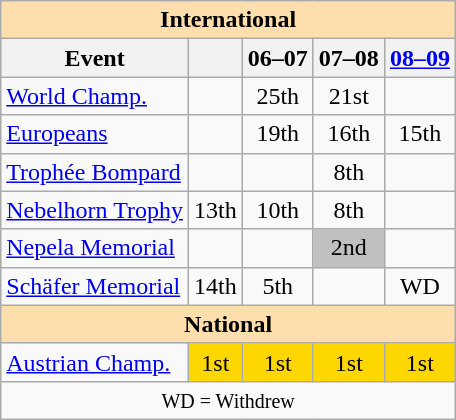<table class="wikitable" style="text-align:center">
<tr>
<th style="background-color: #ffdead; " colspan=5 align=center>International</th>
</tr>
<tr>
<th>Event</th>
<th></th>
<th>06–07</th>
<th>07–08</th>
<th><a href='#'>08–09</a></th>
</tr>
<tr>
<td align=left><a href='#'>World Champ.</a></td>
<td></td>
<td>25th</td>
<td>21st</td>
<td></td>
</tr>
<tr>
<td align=left><a href='#'>Europeans</a></td>
<td></td>
<td>19th</td>
<td>16th</td>
<td>15th</td>
</tr>
<tr>
<td align=left> <a href='#'>Trophée Bompard</a></td>
<td></td>
<td></td>
<td>8th</td>
<td></td>
</tr>
<tr>
<td align=left><a href='#'>Nebelhorn Trophy</a></td>
<td>13th</td>
<td>10th</td>
<td>8th</td>
<td></td>
</tr>
<tr>
<td align=left><a href='#'>Nepela Memorial</a></td>
<td></td>
<td></td>
<td bgcolor=silver>2nd</td>
<td></td>
</tr>
<tr>
<td align=left><a href='#'>Schäfer Memorial</a></td>
<td>14th</td>
<td>5th</td>
<td></td>
<td>WD</td>
</tr>
<tr>
<th style="background-color: #ffdead; " colspan=5 align=center>National</th>
</tr>
<tr>
<td align=left><a href='#'>Austrian Champ.</a></td>
<td bgcolor=gold>1st</td>
<td bgcolor=gold>1st</td>
<td bgcolor=gold>1st</td>
<td bgcolor=gold>1st</td>
</tr>
<tr>
<td colspan=5 align=center><small> WD = Withdrew </small></td>
</tr>
</table>
